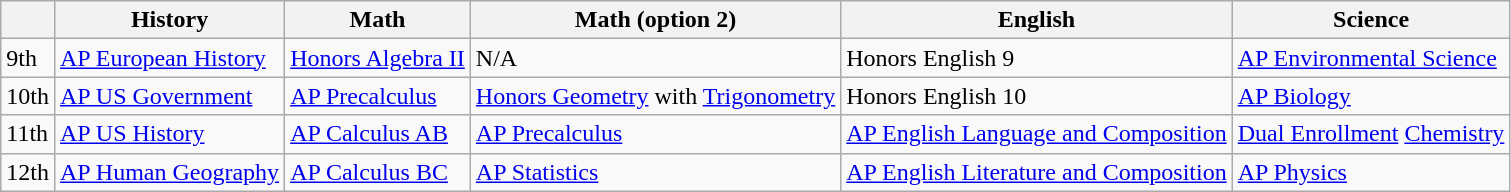<table class="wikitable">
<tr>
<th></th>
<th>History</th>
<th>Math</th>
<th>Math (option 2)</th>
<th>English</th>
<th>Science</th>
</tr>
<tr>
<td>9th</td>
<td><a href='#'>AP European History</a></td>
<td><a href='#'>Honors Algebra II</a></td>
<td>N/A</td>
<td>Honors English 9</td>
<td><a href='#'>AP Environmental Science</a></td>
</tr>
<tr>
<td>10th</td>
<td><a href='#'>AP US Government</a></td>
<td><a href='#'>AP Precalculus</a></td>
<td><a href='#'>Honors Geometry</a> with <a href='#'>Trigonometry</a></td>
<td>Honors English 10</td>
<td><a href='#'>AP Biology</a></td>
</tr>
<tr>
<td>11th</td>
<td><a href='#'>AP US History</a></td>
<td><a href='#'>AP Calculus AB</a></td>
<td><a href='#'>AP Precalculus</a></td>
<td><a href='#'>AP English Language and Composition</a></td>
<td><a href='#'>Dual Enrollment</a> <a href='#'>Chemistry</a></td>
</tr>
<tr>
<td>12th</td>
<td><a href='#'>AP Human Geography</a></td>
<td><a href='#'>AP Calculus BC</a></td>
<td><a href='#'>AP Statistics</a></td>
<td><a href='#'>AP English Literature and Composition</a></td>
<td><a href='#'>AP Physics</a></td>
</tr>
</table>
